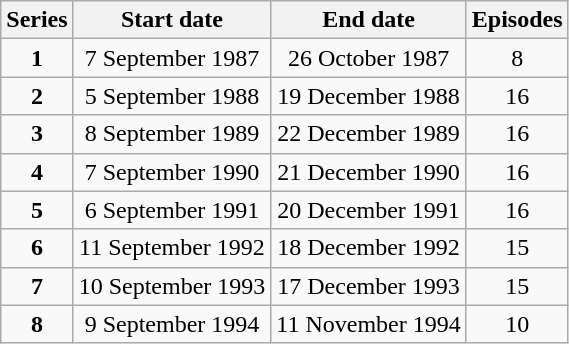<table class="wikitable" style="text-align:center;">
<tr>
<th>Series</th>
<th>Start date</th>
<th>End date</th>
<th>Episodes</th>
</tr>
<tr>
<td><strong>1</strong></td>
<td>7 September 1987</td>
<td>26 October 1987</td>
<td>8</td>
</tr>
<tr>
<td><strong>2</strong></td>
<td>5 September 1988</td>
<td>19 December 1988</td>
<td>16</td>
</tr>
<tr>
<td><strong>3</strong></td>
<td>8 September 1989</td>
<td>22 December 1989</td>
<td>16</td>
</tr>
<tr>
<td><strong>4</strong></td>
<td>7 September 1990</td>
<td>21 December 1990</td>
<td>16</td>
</tr>
<tr>
<td><strong>5</strong></td>
<td>6 September 1991</td>
<td>20 December 1991</td>
<td>16</td>
</tr>
<tr>
<td><strong>6</strong></td>
<td>11 September 1992</td>
<td>18 December 1992</td>
<td>15</td>
</tr>
<tr>
<td><strong>7</strong></td>
<td>10 September 1993</td>
<td>17 December 1993</td>
<td>15</td>
</tr>
<tr>
<td><strong>8</strong></td>
<td>9 September 1994</td>
<td>11 November 1994</td>
<td>10</td>
</tr>
</table>
